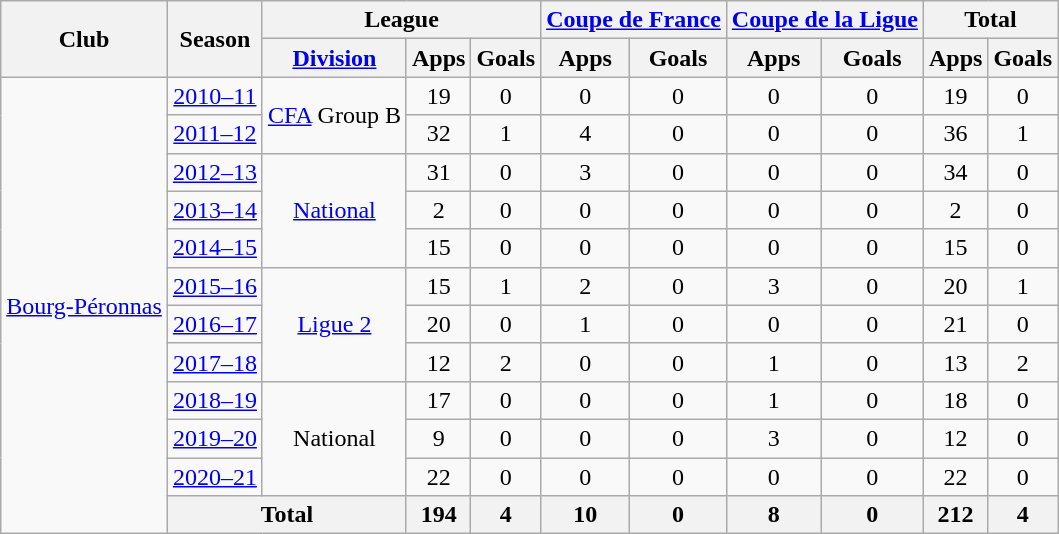<table class="wikitable" style="text-align:center">
<tr>
<th rowspan="2">Club</th>
<th rowspan="2">Season</th>
<th colspan="3">League</th>
<th colspan="2"><a href='#'>Coupe de France</a></th>
<th colspan="2"><a href='#'>Coupe de la Ligue</a></th>
<th colspan="2">Total</th>
</tr>
<tr>
<th><a href='#'>Division</a></th>
<th>Apps</th>
<th>Goals</th>
<th>Apps</th>
<th>Goals</th>
<th>Apps</th>
<th>Goals</th>
<th>Apps</th>
<th>Goals</th>
</tr>
<tr>
<td rowspan="12"><a href='#'>Bourg-Péronnas</a></td>
<td><a href='#'>2010–11</a></td>
<td rowspan="2"><a href='#'>CFA</a> Group B</td>
<td>19</td>
<td>0</td>
<td>0</td>
<td>0</td>
<td>0</td>
<td>0</td>
<td>19</td>
<td>0</td>
</tr>
<tr>
<td><a href='#'>2011–12</a></td>
<td>32</td>
<td>1</td>
<td>4</td>
<td>0</td>
<td>0</td>
<td>0</td>
<td>36</td>
<td>1</td>
</tr>
<tr>
<td><a href='#'>2012–13</a></td>
<td rowspan="3"><a href='#'>National</a></td>
<td>31</td>
<td>0</td>
<td>3</td>
<td>0</td>
<td>0</td>
<td>0</td>
<td>34</td>
<td>0</td>
</tr>
<tr>
<td><a href='#'>2013–14</a></td>
<td>2</td>
<td>0</td>
<td>0</td>
<td>0</td>
<td>0</td>
<td>0</td>
<td>2</td>
<td>0</td>
</tr>
<tr>
<td><a href='#'>2014–15</a></td>
<td>15</td>
<td>0</td>
<td>0</td>
<td>0</td>
<td>0</td>
<td>0</td>
<td>15</td>
<td>0</td>
</tr>
<tr>
<td><a href='#'>2015–16</a></td>
<td rowspan="3"><a href='#'>Ligue 2</a></td>
<td>15</td>
<td>1</td>
<td>2</td>
<td>0</td>
<td>3</td>
<td>0</td>
<td>20</td>
<td>1</td>
</tr>
<tr>
<td><a href='#'>2016–17</a></td>
<td>20</td>
<td>0</td>
<td>1</td>
<td>0</td>
<td>0</td>
<td>0</td>
<td>21</td>
<td>0</td>
</tr>
<tr>
<td><a href='#'>2017–18</a></td>
<td>12</td>
<td>2</td>
<td>0</td>
<td>0</td>
<td>1</td>
<td>0</td>
<td>13</td>
<td>2</td>
</tr>
<tr>
<td><a href='#'>2018–19</a></td>
<td rowspan="3">National</td>
<td>17</td>
<td>0</td>
<td>0</td>
<td>0</td>
<td>1</td>
<td>0</td>
<td>18</td>
<td>0</td>
</tr>
<tr>
<td><a href='#'>2019–20</a></td>
<td>9</td>
<td>0</td>
<td>0</td>
<td>0</td>
<td>3</td>
<td>0</td>
<td>12</td>
<td>0</td>
</tr>
<tr>
<td><a href='#'>2020–21</a></td>
<td>22</td>
<td>0</td>
<td>0</td>
<td>0</td>
<td>0</td>
<td>0</td>
<td>22</td>
<td>0</td>
</tr>
<tr>
<th colspan="2">Total</th>
<th>194</th>
<th>4</th>
<th>10</th>
<th>0</th>
<th>8</th>
<th>0</th>
<th>212</th>
<th>4</th>
</tr>
</table>
